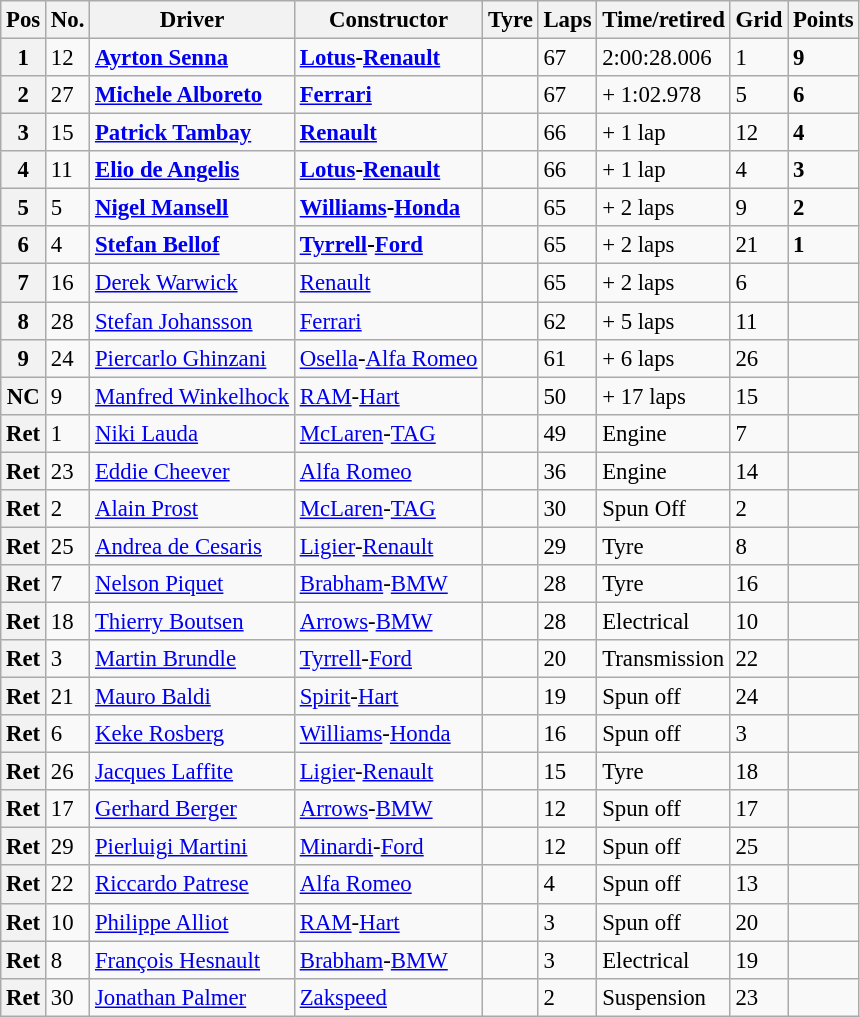<table class="wikitable" style="font-size: 95%;">
<tr>
<th>Pos</th>
<th>No.</th>
<th>Driver</th>
<th>Constructor</th>
<th>Tyre</th>
<th>Laps</th>
<th>Time/retired</th>
<th>Grid</th>
<th>Points</th>
</tr>
<tr>
<th>1</th>
<td>12</td>
<td> <strong><a href='#'>Ayrton Senna</a></strong></td>
<td><strong><a href='#'>Lotus</a>-<a href='#'>Renault</a></strong></td>
<td></td>
<td>67</td>
<td>2:00:28.006</td>
<td>1</td>
<td><strong>9</strong></td>
</tr>
<tr>
<th>2</th>
<td>27</td>
<td> <strong><a href='#'>Michele Alboreto</a></strong></td>
<td><strong><a href='#'>Ferrari</a></strong></td>
<td></td>
<td>67</td>
<td>+ 1:02.978</td>
<td>5</td>
<td><strong>6</strong></td>
</tr>
<tr>
<th>3</th>
<td>15</td>
<td> <strong><a href='#'>Patrick Tambay</a></strong></td>
<td><strong><a href='#'>Renault</a></strong></td>
<td></td>
<td>66</td>
<td>+ 1 lap</td>
<td>12</td>
<td><strong>4</strong></td>
</tr>
<tr>
<th>4</th>
<td>11</td>
<td> <strong><a href='#'>Elio de Angelis</a></strong></td>
<td><strong><a href='#'>Lotus</a>-<a href='#'>Renault</a></strong></td>
<td></td>
<td>66</td>
<td>+ 1 lap</td>
<td>4</td>
<td><strong>3</strong></td>
</tr>
<tr>
<th>5</th>
<td>5</td>
<td> <strong><a href='#'>Nigel Mansell</a></strong></td>
<td><strong><a href='#'>Williams</a>-<a href='#'>Honda</a></strong></td>
<td></td>
<td>65</td>
<td>+ 2 laps</td>
<td>9</td>
<td><strong>2</strong></td>
</tr>
<tr>
<th>6</th>
<td>4</td>
<td> <strong><a href='#'>Stefan Bellof</a></strong></td>
<td><strong><a href='#'>Tyrrell</a>-<a href='#'>Ford</a></strong></td>
<td></td>
<td>65</td>
<td>+ 2 laps</td>
<td>21</td>
<td><strong>1</strong></td>
</tr>
<tr>
<th>7</th>
<td>16</td>
<td> <a href='#'>Derek Warwick</a></td>
<td><a href='#'>Renault</a></td>
<td></td>
<td>65</td>
<td>+ 2 laps</td>
<td>6</td>
<td></td>
</tr>
<tr>
<th>8</th>
<td>28</td>
<td> <a href='#'>Stefan Johansson</a></td>
<td><a href='#'>Ferrari</a></td>
<td></td>
<td>62</td>
<td>+ 5 laps</td>
<td>11</td>
<td></td>
</tr>
<tr>
<th>9</th>
<td>24</td>
<td> <a href='#'>Piercarlo Ghinzani</a></td>
<td><a href='#'>Osella</a>-<a href='#'>Alfa Romeo</a></td>
<td></td>
<td>61</td>
<td>+ 6 laps</td>
<td>26</td>
<td></td>
</tr>
<tr>
<th>NC</th>
<td>9</td>
<td> <a href='#'>Manfred Winkelhock</a></td>
<td><a href='#'>RAM</a>-<a href='#'>Hart</a></td>
<td></td>
<td>50</td>
<td>+ 17 laps</td>
<td>15</td>
<td></td>
</tr>
<tr>
<th>Ret</th>
<td>1</td>
<td> <a href='#'>Niki Lauda</a></td>
<td><a href='#'>McLaren</a>-<a href='#'>TAG</a></td>
<td></td>
<td>49</td>
<td>Engine</td>
<td>7</td>
<td></td>
</tr>
<tr>
<th>Ret</th>
<td>23</td>
<td> <a href='#'>Eddie Cheever</a></td>
<td><a href='#'>Alfa Romeo</a></td>
<td></td>
<td>36</td>
<td>Engine</td>
<td>14</td>
<td></td>
</tr>
<tr>
<th>Ret</th>
<td>2</td>
<td> <a href='#'>Alain Prost</a></td>
<td><a href='#'>McLaren</a>-<a href='#'>TAG</a></td>
<td></td>
<td>30</td>
<td>Spun Off</td>
<td>2</td>
<td></td>
</tr>
<tr>
<th>Ret</th>
<td>25</td>
<td> <a href='#'>Andrea de Cesaris</a></td>
<td><a href='#'>Ligier</a>-<a href='#'>Renault</a></td>
<td></td>
<td>29</td>
<td>Tyre</td>
<td>8</td>
<td></td>
</tr>
<tr>
<th>Ret</th>
<td>7</td>
<td> <a href='#'>Nelson Piquet</a></td>
<td><a href='#'>Brabham</a>-<a href='#'>BMW</a></td>
<td></td>
<td>28</td>
<td>Tyre</td>
<td>16</td>
<td></td>
</tr>
<tr>
<th>Ret</th>
<td>18</td>
<td> <a href='#'>Thierry Boutsen</a></td>
<td><a href='#'>Arrows</a>-<a href='#'>BMW</a></td>
<td></td>
<td>28</td>
<td>Electrical</td>
<td>10</td>
<td></td>
</tr>
<tr>
<th>Ret</th>
<td>3</td>
<td> <a href='#'>Martin Brundle</a></td>
<td><a href='#'>Tyrrell</a>-<a href='#'>Ford</a></td>
<td></td>
<td>20</td>
<td>Transmission</td>
<td>22</td>
<td></td>
</tr>
<tr>
<th>Ret</th>
<td>21</td>
<td> <a href='#'>Mauro Baldi</a></td>
<td><a href='#'>Spirit</a>-<a href='#'>Hart</a></td>
<td></td>
<td>19</td>
<td>Spun off</td>
<td>24</td>
<td></td>
</tr>
<tr>
<th>Ret</th>
<td>6</td>
<td> <a href='#'>Keke Rosberg</a></td>
<td><a href='#'>Williams</a>-<a href='#'>Honda</a></td>
<td></td>
<td>16</td>
<td>Spun off</td>
<td>3</td>
<td></td>
</tr>
<tr>
<th>Ret</th>
<td>26</td>
<td> <a href='#'>Jacques Laffite</a></td>
<td><a href='#'>Ligier</a>-<a href='#'>Renault</a></td>
<td></td>
<td>15</td>
<td>Tyre</td>
<td>18</td>
<td></td>
</tr>
<tr>
<th>Ret</th>
<td>17</td>
<td> <a href='#'>Gerhard Berger</a></td>
<td><a href='#'>Arrows</a>-<a href='#'>BMW</a></td>
<td></td>
<td>12</td>
<td>Spun off</td>
<td>17</td>
<td></td>
</tr>
<tr>
<th>Ret</th>
<td>29</td>
<td> <a href='#'>Pierluigi Martini</a></td>
<td><a href='#'>Minardi</a>-<a href='#'>Ford</a></td>
<td></td>
<td>12</td>
<td>Spun off</td>
<td>25</td>
<td></td>
</tr>
<tr>
<th>Ret</th>
<td>22</td>
<td> <a href='#'>Riccardo Patrese</a></td>
<td><a href='#'>Alfa Romeo</a></td>
<td></td>
<td>4</td>
<td>Spun off</td>
<td>13</td>
<td></td>
</tr>
<tr>
<th>Ret</th>
<td>10</td>
<td> <a href='#'>Philippe Alliot</a></td>
<td><a href='#'>RAM</a>-<a href='#'>Hart</a></td>
<td></td>
<td>3</td>
<td>Spun off</td>
<td>20</td>
<td></td>
</tr>
<tr>
<th>Ret</th>
<td>8</td>
<td> <a href='#'>François Hesnault</a></td>
<td><a href='#'>Brabham</a>-<a href='#'>BMW</a></td>
<td></td>
<td>3</td>
<td>Electrical</td>
<td>19</td>
<td></td>
</tr>
<tr>
<th>Ret</th>
<td>30</td>
<td> <a href='#'>Jonathan Palmer</a></td>
<td><a href='#'>Zakspeed</a></td>
<td></td>
<td>2</td>
<td>Suspension</td>
<td>23</td>
<td></td>
</tr>
</table>
